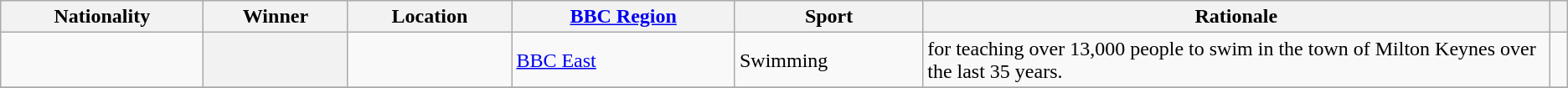<table class="plainrowheaders wikitable">
<tr>
<th scope="col">Nationality</th>
<th scope="col">Winner</th>
<th scope="col">Location</th>
<th scope="col"><a href='#'>BBC Region</a></th>
<th scope="col">Sport</th>
<th scope="col" width="40%">Rationale</th>
<th scope="col"></th>
</tr>
<tr>
<td></td>
<th scope="row"></th>
<td></td>
<td><a href='#'>BBC East</a></td>
<td>Swimming</td>
<td>for teaching over 13,000 people to swim in the town of Milton Keynes over the last 35 years.</td>
<td align="center"></td>
</tr>
<tr>
</tr>
</table>
